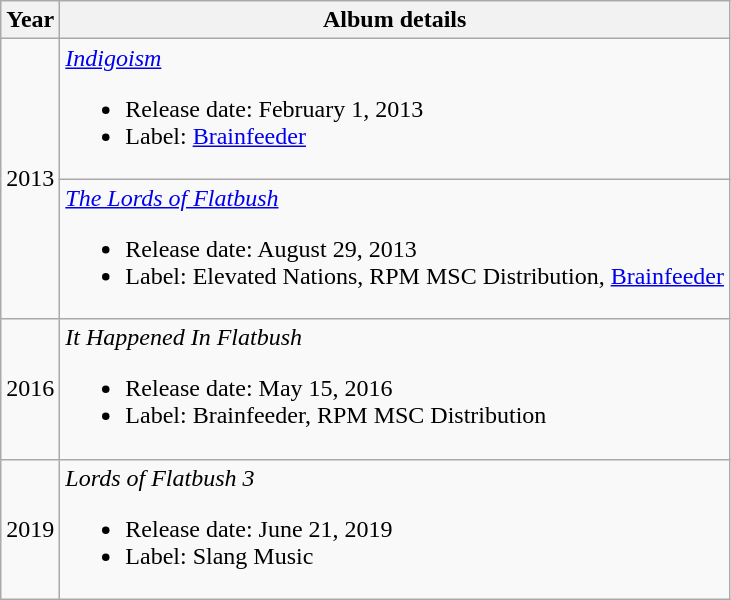<table class="wikitable" style="text-align:center;">
<tr>
<th>Year</th>
<th>Album details</th>
</tr>
<tr>
<td rowspan="2">2013</td>
<td style="text-align:left;"><em><a href='#'>Indigoism</a></em><br><ul><li>Release date: February 1, 2013</li><li>Label: <a href='#'>Brainfeeder</a></li></ul></td>
</tr>
<tr>
<td style="text-align:left;"><em><a href='#'>The Lords of Flatbush</a></em><br><ul><li>Release date: August 29, 2013</li><li>Label: Elevated Nations, RPM MSC Distribution, <a href='#'>Brainfeeder</a></li></ul></td>
</tr>
<tr>
<td rowspan="1">2016</td>
<td style="text-align:left;"><em>It Happened In Flatbush</em><br><ul><li>Release date: May 15, 2016</li><li>Label: Brainfeeder, RPM MSC Distribution</li></ul></td>
</tr>
<tr>
<td>2019</td>
<td style="text-align:left;"><em>Lords of Flatbush 3</em><br><ul><li>Release date: June 21, 2019</li><li>Label: Slang Music</li></ul></td>
</tr>
</table>
